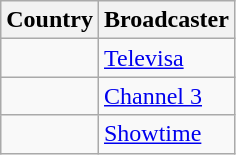<table class="wikitable">
<tr>
<th align=center>Country</th>
<th align=center>Broadcaster</th>
</tr>
<tr>
<td></td>
<td><a href='#'>Televisa</a></td>
</tr>
<tr>
<td></td>
<td><a href='#'>Channel 3</a></td>
</tr>
<tr>
<td></td>
<td><a href='#'>Showtime</a></td>
</tr>
</table>
